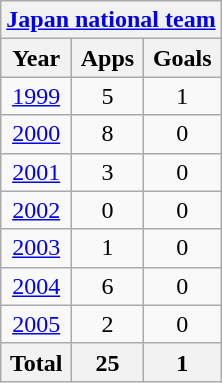<table class="wikitable" style="text-align:center">
<tr>
<th colspan=3><a href='#'>Japan national team</a></th>
</tr>
<tr>
<th>Year</th>
<th>Apps</th>
<th>Goals</th>
</tr>
<tr>
<td><a href='#'>1999</a></td>
<td>5</td>
<td>1</td>
</tr>
<tr>
<td><a href='#'>2000</a></td>
<td>8</td>
<td>0</td>
</tr>
<tr>
<td><a href='#'>2001</a></td>
<td>3</td>
<td>0</td>
</tr>
<tr>
<td><a href='#'>2002</a></td>
<td>0</td>
<td>0</td>
</tr>
<tr>
<td><a href='#'>2003</a></td>
<td>1</td>
<td>0</td>
</tr>
<tr>
<td><a href='#'>2004</a></td>
<td>6</td>
<td>0</td>
</tr>
<tr>
<td><a href='#'>2005</a></td>
<td>2</td>
<td>0</td>
</tr>
<tr>
<th>Total</th>
<th>25</th>
<th>1</th>
</tr>
</table>
